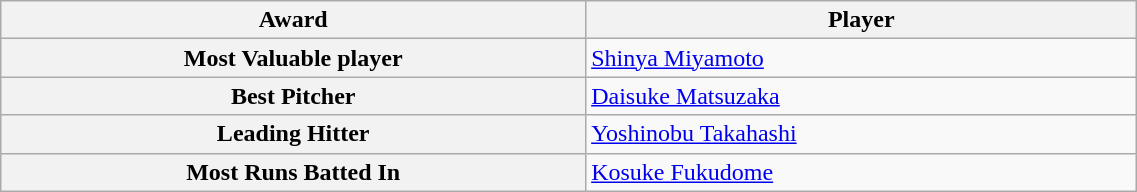<table class="wikitable" style="border-collapse:collapse; width:60%">
<tr>
<th>Award</th>
<th>Player</th>
</tr>
<tr>
<th>Most Valuable player</th>
<td> <a href='#'>Shinya Miyamoto</a></td>
</tr>
<tr>
<th>Best Pitcher</th>
<td> <a href='#'>Daisuke Matsuzaka</a></td>
</tr>
<tr>
<th>Leading Hitter</th>
<td> <a href='#'>Yoshinobu Takahashi</a></td>
</tr>
<tr>
<th>Most Runs Batted In</th>
<td> <a href='#'>Kosuke Fukudome</a></td>
</tr>
</table>
